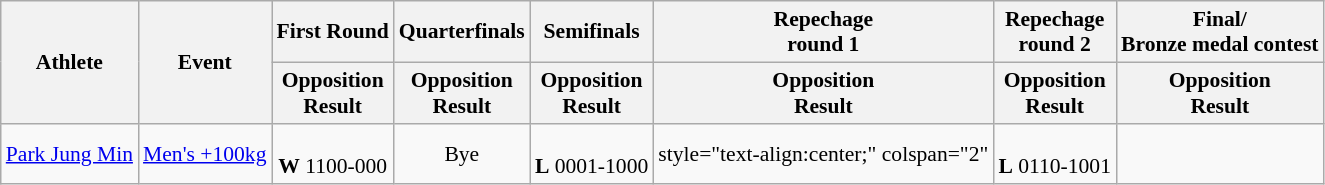<table class=wikitable style="font-size:90%">
<tr>
<th rowspan="2">Athlete</th>
<th rowspan="2">Event</th>
<th>First Round</th>
<th>Quarterfinals</th>
<th>Semifinals</th>
<th>Repechage <br>round 1</th>
<th>Repechage <br>round 2</th>
<th>Final/<br>Bronze medal contest</th>
</tr>
<tr>
<th>Opposition<br>Result</th>
<th>Opposition<br>Result</th>
<th>Opposition<br>Result</th>
<th>Opposition<br>Result</th>
<th>Opposition<br>Result</th>
<th>Opposition<br>Result</th>
</tr>
<tr>
<td><a href='#'>Park Jung Min</a></td>
<td style="text-align:center;"><a href='#'>Men's +100kg</a></td>
<td style="text-align:center;"><br> <strong>W</strong> 1100-000</td>
<td style="text-align:center;">Bye</td>
<td style="text-align:center;"><br> <strong>L</strong> 0001-1000</td>
<td>style="text-align:center;" colspan="2" </td>
<td style="text-align:center;"><br> <strong>L</strong> 0110-1001</td>
</tr>
</table>
